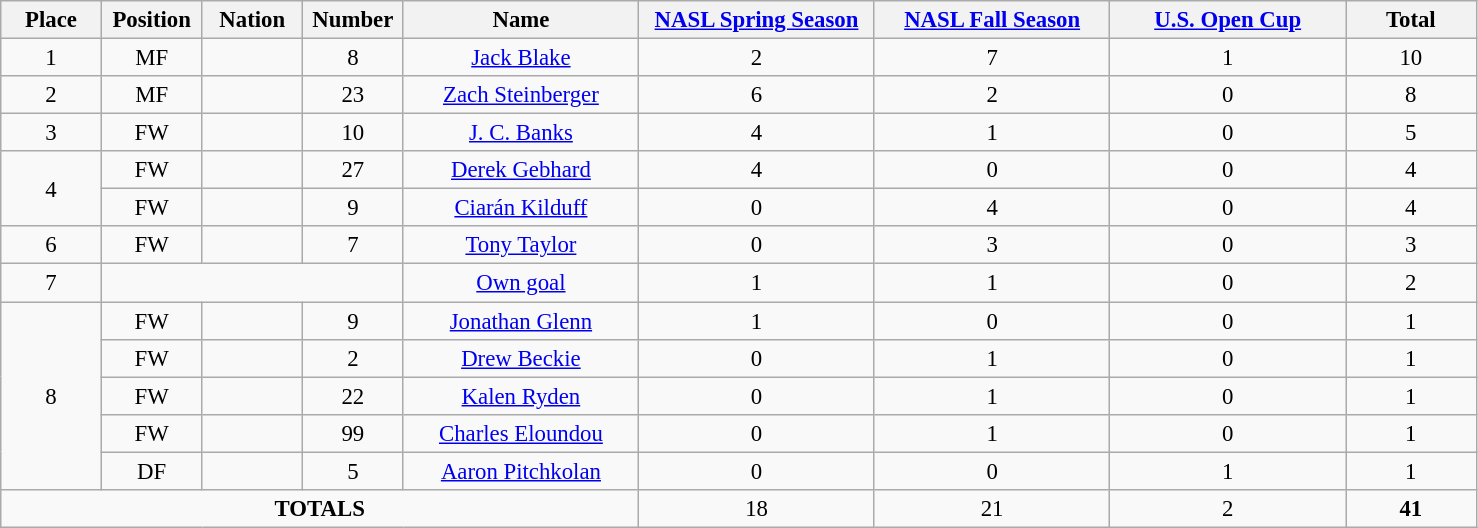<table class="wikitable" style="font-size: 95%; text-align: center;">
<tr>
<th width=60>Place</th>
<th width=60>Position</th>
<th width=60>Nation</th>
<th width=60>Number</th>
<th width=150>Name</th>
<th width=150><a href='#'>NASL Spring Season</a></th>
<th width=150><a href='#'>NASL Fall Season</a></th>
<th width=150><a href='#'>U.S. Open Cup</a></th>
<th width=80><strong>Total</strong></th>
</tr>
<tr>
<td>1</td>
<td>MF</td>
<td></td>
<td>8</td>
<td><a href='#'>Jack Blake</a></td>
<td>2</td>
<td>7</td>
<td>1</td>
<td>10</td>
</tr>
<tr>
<td>2</td>
<td>MF</td>
<td></td>
<td>23</td>
<td><a href='#'>Zach Steinberger</a></td>
<td>6</td>
<td>2</td>
<td>0</td>
<td>8</td>
</tr>
<tr>
<td>3</td>
<td>FW</td>
<td></td>
<td>10</td>
<td><a href='#'>J. C. Banks</a></td>
<td>4</td>
<td>1</td>
<td>0</td>
<td>5</td>
</tr>
<tr>
<td rowspan="2">4</td>
<td>FW</td>
<td></td>
<td>27</td>
<td><a href='#'>Derek Gebhard</a></td>
<td>4</td>
<td>0</td>
<td>0</td>
<td>4</td>
</tr>
<tr>
<td>FW</td>
<td></td>
<td>9</td>
<td><a href='#'>Ciarán Kilduff</a></td>
<td>0</td>
<td>4</td>
<td>0</td>
<td>4</td>
</tr>
<tr>
<td>6</td>
<td>FW</td>
<td></td>
<td>7</td>
<td><a href='#'>Tony Taylor</a></td>
<td>0</td>
<td>3</td>
<td>0</td>
<td>3</td>
</tr>
<tr>
<td>7</td>
<td colspan="3"></td>
<td><a href='#'>Own goal</a></td>
<td>1</td>
<td>1</td>
<td>0</td>
<td>2</td>
</tr>
<tr>
<td rowspan="5">8</td>
<td>FW</td>
<td></td>
<td>9</td>
<td><a href='#'>Jonathan Glenn</a></td>
<td>1</td>
<td>0</td>
<td>0</td>
<td>1</td>
</tr>
<tr>
<td>FW</td>
<td></td>
<td>2</td>
<td><a href='#'>Drew Beckie</a></td>
<td>0</td>
<td>1</td>
<td>0</td>
<td>1</td>
</tr>
<tr>
<td>FW</td>
<td></td>
<td>22</td>
<td><a href='#'>Kalen Ryden</a></td>
<td>0</td>
<td>1</td>
<td>0</td>
<td>1</td>
</tr>
<tr>
<td>FW</td>
<td></td>
<td>99</td>
<td><a href='#'>Charles Eloundou</a></td>
<td>0</td>
<td>1</td>
<td>0</td>
<td>1</td>
</tr>
<tr>
<td>DF</td>
<td></td>
<td>5</td>
<td><a href='#'>Aaron Pitchkolan</a></td>
<td>0</td>
<td>0</td>
<td>1</td>
<td>1</td>
</tr>
<tr>
<td colspan="5"><strong>TOTALS</strong></td>
<td>18</td>
<td>21</td>
<td>2</td>
<td><strong>41</strong></td>
</tr>
</table>
